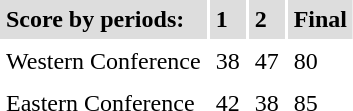<table cellpadding="4">
<tr bgcolor="#dddddd">
<td><strong>Score by periods:</strong></td>
<td><strong>1</strong></td>
<td><strong>2</strong></td>
<td><strong>Final</strong></td>
</tr>
<tr>
<td>Western Conference</td>
<td>38</td>
<td>47</td>
<td>80</td>
</tr>
<tr>
<td>Eastern Conference</td>
<td>42</td>
<td>38</td>
<td>85</td>
</tr>
</table>
